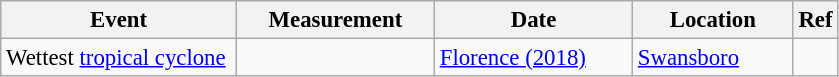<table class="wikitable" style="font-size: 95%;" |>
<tr>
<th width="150">Event</th>
<th width="125">Measurement</th>
<th width="125">Date</th>
<th width="100">Location</th>
<th>Ref</th>
</tr>
<tr>
<td>Wettest <a href='#'>tropical cyclone</a></td>
<td></td>
<td><a href='#'>Florence (2018)</a></td>
<td><a href='#'>Swansboro</a></td>
<td></td>
</tr>
</table>
